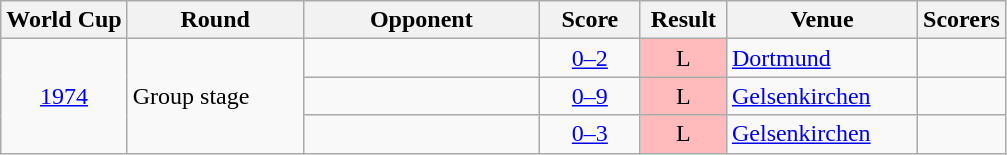<table class="wikitable sortable" style="text-align:left;">
<tr>
<th>World Cup</th>
<th width=110>Round</th>
<th width=150>Opponent</th>
<th width=60>Score</th>
<th width=50>Result</th>
<th width=120>Venue</th>
<th>Scorers</th>
</tr>
<tr>
<td rowspan="3" align=center><a href='#'>1974</a></td>
<td rowspan="3">Group stage</td>
<td></td>
<td align=center><a href='#'>0–2</a></td>
<td align=center bgcolor="#ffbbbb">L</td>
<td><a href='#'>Dortmund</a></td>
<td></td>
</tr>
<tr>
<td></td>
<td align=center><a href='#'>0–9</a></td>
<td align=center bgcolor="#ffbbbb">L</td>
<td><a href='#'>Gelsenkirchen</a></td>
<td></td>
</tr>
<tr>
<td></td>
<td align=center><a href='#'>0–3</a></td>
<td align=center bgcolor="#ffbbbb">L</td>
<td><a href='#'>Gelsenkirchen</a></td>
<td></td>
</tr>
</table>
